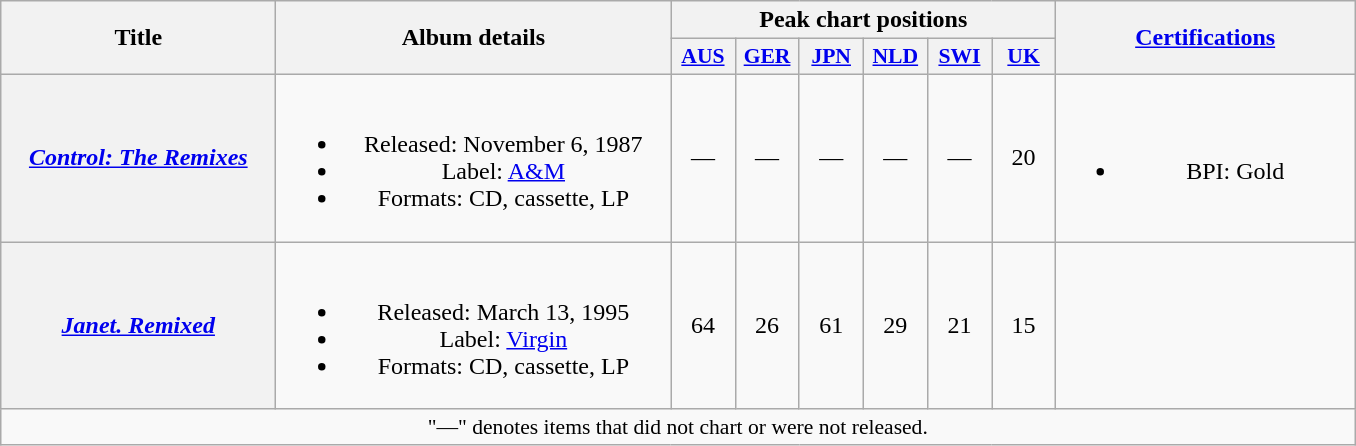<table class="wikitable plainrowheaders" style="text-align:center;">
<tr>
<th scope="col" rowspan="2" style="width:11em;">Title</th>
<th scope="col" rowspan="2" style="width:16em;">Album details</th>
<th scope="col" colspan="6">Peak chart positions</th>
<th scope="col" rowspan="2" style="width:12em;"><a href='#'>Certifications</a></th>
</tr>
<tr>
<th scope="col" style="width:2.5em;font-size:90%;"><a href='#'>AUS</a><br></th>
<th scope="col" style="width:2.5em;font-size:90%;"><a href='#'>GER</a><br></th>
<th scope="col" style="width:2.5em;font-size:90%;"><a href='#'>JPN</a><br></th>
<th scope="col" style="width:2.5em;font-size:90%;"><a href='#'>NLD</a><br></th>
<th scope="col" style="width:2.5em;font-size:90%;"><a href='#'>SWI</a><br></th>
<th scope="col" style="width:2.5em;font-size:90%;"><a href='#'>UK</a><br></th>
</tr>
<tr>
<th scope="row"><em><a href='#'>Control: The Remixes</a></em></th>
<td><br><ul><li>Released: November 6, 1987</li><li>Label: <a href='#'>A&M</a></li><li>Formats: CD, cassette, LP</li></ul></td>
<td>—</td>
<td>—</td>
<td>—</td>
<td>—</td>
<td>—</td>
<td>20</td>
<td><br><ul><li>BPI: Gold</li></ul></td>
</tr>
<tr>
<th scope="row"><em><a href='#'>Janet. Remixed</a></em></th>
<td><br><ul><li>Released: March 13, 1995</li><li>Label: <a href='#'>Virgin</a></li><li>Formats: CD, cassette, LP</li></ul></td>
<td>64</td>
<td>26</td>
<td>61</td>
<td>29</td>
<td>21</td>
<td>15</td>
<td></td>
</tr>
<tr>
<td colspan="14" style="text-align:center; font-size:90%;">"—" denotes items that did not chart or were not released.</td>
</tr>
</table>
